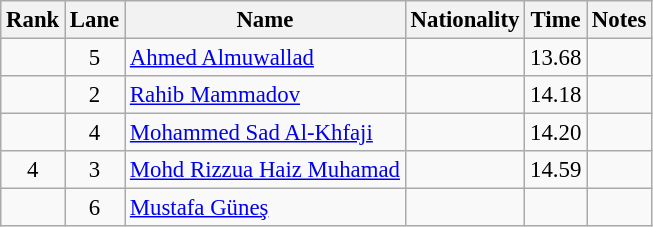<table class="wikitable sortable" style="text-align:center;font-size:95%">
<tr>
<th>Rank</th>
<th>Lane</th>
<th>Name</th>
<th>Nationality</th>
<th>Time</th>
<th>Notes</th>
</tr>
<tr>
<td></td>
<td>5</td>
<td align=left><a href='#'>Ahmed Almuwallad</a></td>
<td align=left></td>
<td>13.68</td>
<td></td>
</tr>
<tr>
<td></td>
<td>2</td>
<td align=left><a href='#'>Rahib Mammadov</a></td>
<td align=left></td>
<td>14.18</td>
<td></td>
</tr>
<tr>
<td></td>
<td>4</td>
<td align=left><a href='#'>Mohammed Sad Al-Khfaji</a></td>
<td align=left></td>
<td>14.20</td>
<td></td>
</tr>
<tr>
<td>4</td>
<td>3</td>
<td align=left><a href='#'>Mohd Rizzua Haiz Muhamad</a></td>
<td align=left></td>
<td>14.59</td>
<td></td>
</tr>
<tr>
<td></td>
<td>6</td>
<td align=left><a href='#'>Mustafa Güneş</a></td>
<td align=left></td>
<td></td>
<td></td>
</tr>
</table>
